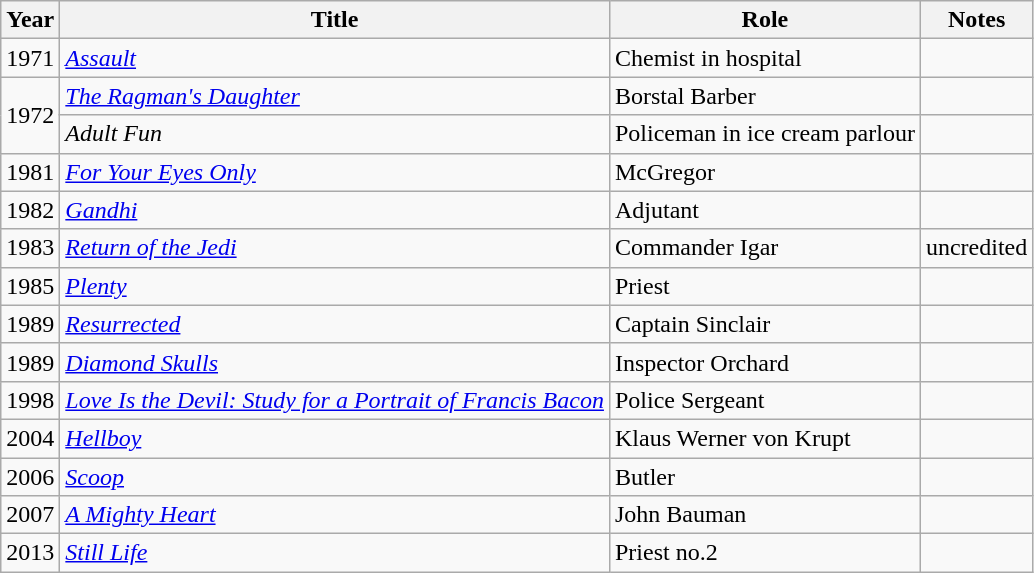<table class="wikitable">
<tr>
<th>Year</th>
<th>Title</th>
<th>Role</th>
<th>Notes</th>
</tr>
<tr>
<td>1971</td>
<td><em><a href='#'>Assault</a></em></td>
<td>Chemist in hospital</td>
<td></td>
</tr>
<tr>
<td rowspan="2">1972</td>
<td><em><a href='#'>The Ragman's Daughter</a></em></td>
<td>Borstal Barber</td>
<td></td>
</tr>
<tr>
<td><em>Adult Fun</em></td>
<td>Policeman in ice cream parlour</td>
<td></td>
</tr>
<tr>
<td>1981</td>
<td><em><a href='#'>For Your Eyes Only</a></em></td>
<td>McGregor</td>
<td></td>
</tr>
<tr>
<td>1982</td>
<td><em><a href='#'>Gandhi</a></em></td>
<td>Adjutant</td>
<td></td>
</tr>
<tr>
<td>1983</td>
<td><em><a href='#'>Return of the Jedi</a></em></td>
<td>Commander Igar</td>
<td>uncredited</td>
</tr>
<tr>
<td>1985</td>
<td><em><a href='#'>Plenty</a></em></td>
<td>Priest</td>
<td></td>
</tr>
<tr>
<td>1989</td>
<td><em><a href='#'>Resurrected</a></em></td>
<td>Captain Sinclair</td>
<td></td>
</tr>
<tr>
<td>1989</td>
<td><em><a href='#'>Diamond Skulls</a></em></td>
<td>Inspector Orchard</td>
<td></td>
</tr>
<tr>
<td>1998</td>
<td><em><a href='#'>Love Is the Devil: Study for a Portrait of Francis Bacon</a></em></td>
<td>Police Sergeant</td>
<td></td>
</tr>
<tr>
<td>2004</td>
<td><em><a href='#'>Hellboy</a></em></td>
<td>Klaus Werner von Krupt</td>
<td></td>
</tr>
<tr>
<td>2006</td>
<td><em><a href='#'>Scoop</a></em></td>
<td>Butler</td>
<td></td>
</tr>
<tr>
<td>2007</td>
<td><em><a href='#'>A Mighty Heart</a></em></td>
<td>John Bauman</td>
<td></td>
</tr>
<tr>
<td>2013</td>
<td><em><a href='#'>Still Life</a></em></td>
<td>Priest no.2</td>
<td></td>
</tr>
</table>
